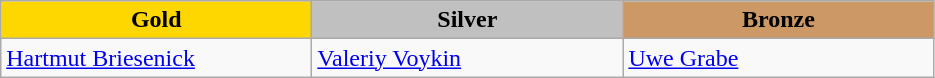<table class="wikitable" style="text-align:left">
<tr align="center">
<td width=200 bgcolor=gold><strong>Gold</strong></td>
<td width=200 bgcolor=silver><strong>Silver</strong></td>
<td width=200 bgcolor=CC9966><strong>Bronze</strong></td>
</tr>
<tr>
<td><a href='#'>Hartmut Briesenick</a><br><em></em></td>
<td><a href='#'>Valeriy Voykin</a><br><em></em></td>
<td><a href='#'>Uwe Grabe</a><br><em></em></td>
</tr>
</table>
